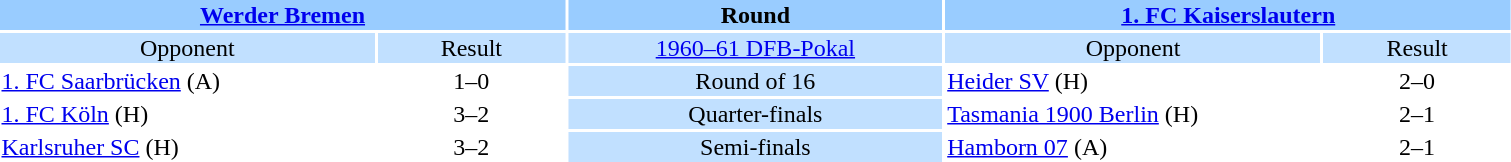<table style="width:80%; text-align:center;">
<tr style="vertical-align:top; background:#99CCFF;">
<th colspan="2"><a href='#'>Werder Bremen</a></th>
<th style="width:20%">Round</th>
<th colspan="2"><a href='#'>1. FC Kaiserslautern</a></th>
</tr>
<tr style="vertical-align:top; background:#C1E0FF;">
<td style="width:20%">Opponent</td>
<td style="width:10%">Result</td>
<td><a href='#'>1960–61 DFB-Pokal</a></td>
<td style="width:20%">Opponent</td>
<td style="width:10%">Result</td>
</tr>
<tr>
<td align="left"><a href='#'>1. FC Saarbrücken</a> (A)</td>
<td>1–0</td>
<td style="background:#C1E0FF;">Round of 16</td>
<td align="left"><a href='#'>Heider SV</a> (H)</td>
<td>2–0</td>
</tr>
<tr>
<td align="left"><a href='#'>1. FC Köln</a> (H)</td>
<td>3–2</td>
<td style="background:#C1E0FF;">Quarter-finals</td>
<td align="left"><a href='#'>Tasmania 1900 Berlin</a> (H)</td>
<td>2–1 </td>
</tr>
<tr>
<td align="left"><a href='#'>Karlsruher SC</a> (H)</td>
<td>3–2 </td>
<td style="background:#C1E0FF;">Semi-finals</td>
<td align="left"><a href='#'>Hamborn 07</a> (A)</td>
<td>2–1</td>
</tr>
</table>
